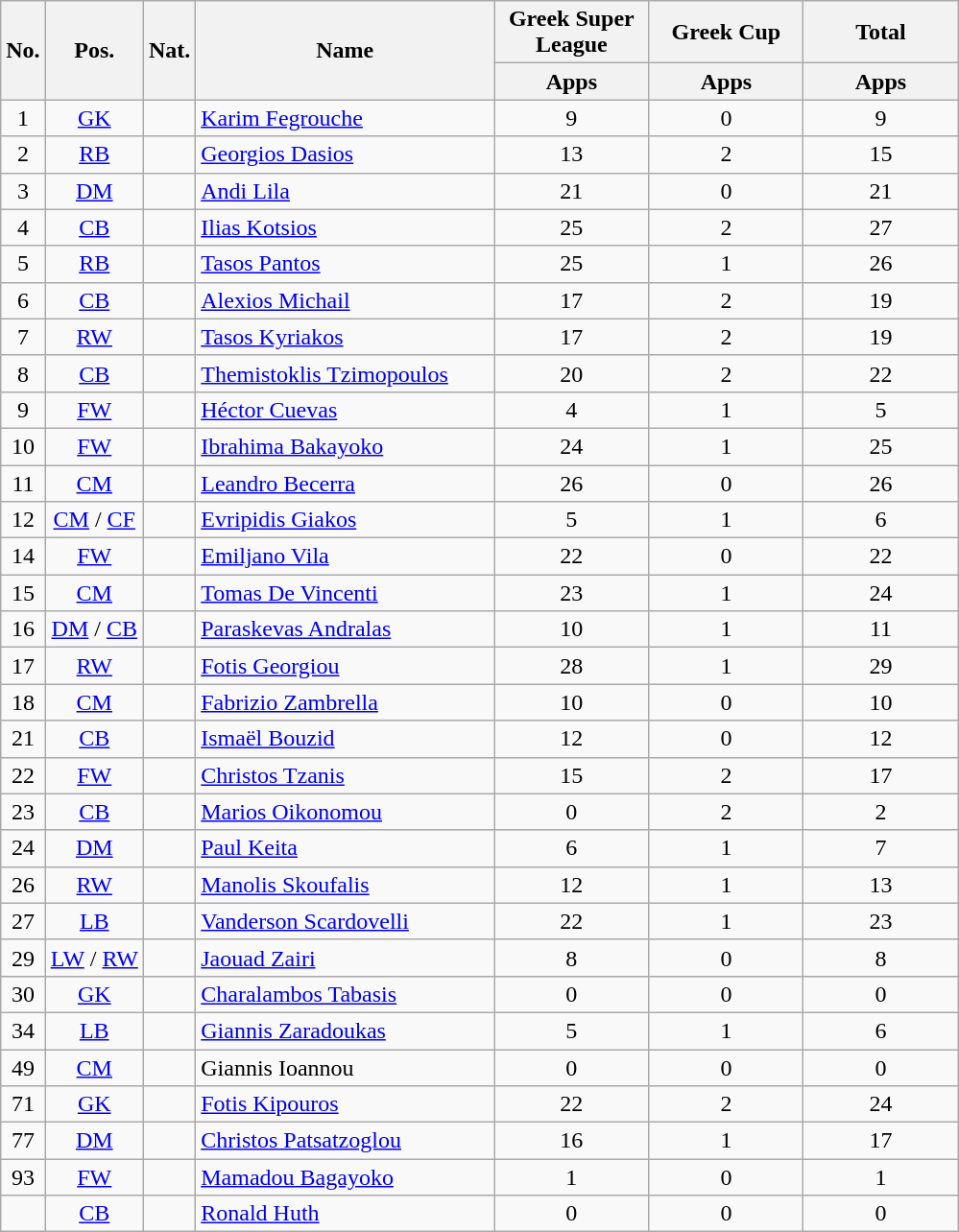<table class="wikitable sortable" style="text-align:center">
<tr>
<th rowspan="2" style="text-align:center;">No.</th>
<th rowspan="2" style="text-align:center;">Pos.</th>
<th rowspan="2" style="text-align:center;">Nat.</th>
<th rowspan="2" style="text-align:center; width:200px;">Name</th>
<th style="text-align:center; width:100px;">Greek Super League</th>
<th style="text-align:center; width:100px;">Greek Cup</th>
<th style="text-align:center; width:100px;">Total</th>
</tr>
<tr>
<th style="text-align:center;">Apps</th>
<th style="text-align:center;">Apps</th>
<th style="text-align:center;">Apps</th>
</tr>
<tr>
<td>1</td>
<td><a href='#'>GK</a></td>
<td></td>
<td align=left><a href='#'>Karim Fegrouche</a></td>
<td>9</td>
<td>0</td>
<td>9</td>
</tr>
<tr>
<td>2</td>
<td><a href='#'>RB</a></td>
<td></td>
<td align=left><a href='#'>Georgios Dasios</a></td>
<td>13</td>
<td>2</td>
<td>15</td>
</tr>
<tr>
<td>3</td>
<td><a href='#'>DM</a></td>
<td></td>
<td align=left><a href='#'>Andi Lila</a></td>
<td>21</td>
<td>0</td>
<td>21</td>
</tr>
<tr>
<td>4</td>
<td><a href='#'>CB</a></td>
<td></td>
<td align=left><a href='#'>Ilias Kotsios</a></td>
<td>25</td>
<td>2</td>
<td>27</td>
</tr>
<tr>
<td>5</td>
<td><a href='#'>RB</a></td>
<td></td>
<td align=left><a href='#'>Tasos Pantos</a></td>
<td>25</td>
<td>1</td>
<td>26</td>
</tr>
<tr>
<td>6</td>
<td><a href='#'>CB</a></td>
<td></td>
<td align=left><a href='#'>Alexios Michail</a></td>
<td>17</td>
<td>2</td>
<td>19</td>
</tr>
<tr>
<td>7</td>
<td><a href='#'>RW</a></td>
<td></td>
<td align=left><a href='#'>Tasos Kyriakos</a></td>
<td>17</td>
<td>2</td>
<td>19</td>
</tr>
<tr>
<td>8</td>
<td><a href='#'>CB</a></td>
<td></td>
<td align=left><a href='#'>Themistoklis Tzimopoulos</a></td>
<td>20</td>
<td>2</td>
<td>22</td>
</tr>
<tr>
<td>9</td>
<td><a href='#'>FW</a></td>
<td></td>
<td align=left><a href='#'>Héctor Cuevas</a></td>
<td>4</td>
<td>1</td>
<td>5</td>
</tr>
<tr>
<td>10</td>
<td><a href='#'>FW</a></td>
<td></td>
<td align=left><a href='#'>Ibrahima Bakayoko</a></td>
<td>24</td>
<td>1</td>
<td>25</td>
</tr>
<tr>
<td>11</td>
<td><a href='#'>CM</a></td>
<td></td>
<td align=left><a href='#'>Leandro Becerra</a></td>
<td>26</td>
<td>0</td>
<td>26</td>
</tr>
<tr>
<td>12</td>
<td><a href='#'>CM</a> / <a href='#'>CF</a></td>
<td></td>
<td align=left><a href='#'>Evripidis Giakos</a></td>
<td>5</td>
<td>1</td>
<td>6</td>
</tr>
<tr>
<td>14</td>
<td><a href='#'>FW</a></td>
<td></td>
<td align=left><a href='#'>Emiljano Vila</a></td>
<td>22</td>
<td>0</td>
<td>22</td>
</tr>
<tr>
<td>15</td>
<td><a href='#'>CM</a></td>
<td></td>
<td align=left><a href='#'>Tomas De Vincenti</a></td>
<td>23</td>
<td>1</td>
<td>24</td>
</tr>
<tr>
<td>16</td>
<td><a href='#'>DM</a> / <a href='#'>CB</a></td>
<td></td>
<td align=left><a href='#'>Paraskevas Andralas</a></td>
<td>10</td>
<td>1</td>
<td>11</td>
</tr>
<tr>
<td>17</td>
<td><a href='#'>RW</a></td>
<td></td>
<td align=left><a href='#'>Fotis Georgiou</a></td>
<td>28</td>
<td>1</td>
<td>29</td>
</tr>
<tr>
<td>18</td>
<td><a href='#'>CM</a></td>
<td> </td>
<td align=left><a href='#'>Fabrizio Zambrella</a></td>
<td>10</td>
<td>0</td>
<td>10</td>
</tr>
<tr>
<td>21</td>
<td><a href='#'>CB</a></td>
<td> </td>
<td align=left><a href='#'>Ismaël Bouzid</a></td>
<td>12</td>
<td>0</td>
<td>12</td>
</tr>
<tr>
<td>22</td>
<td><a href='#'>FW</a></td>
<td></td>
<td align=left><a href='#'>Christos Tzanis</a></td>
<td>15</td>
<td>2</td>
<td>17</td>
</tr>
<tr>
<td>23</td>
<td><a href='#'>CB</a></td>
<td></td>
<td align=left><a href='#'>Marios Oikonomou</a></td>
<td>0</td>
<td>2</td>
<td>2</td>
</tr>
<tr>
<td>24</td>
<td><a href='#'>DM</a></td>
<td></td>
<td align=left><a href='#'>Paul Keita</a></td>
<td>6</td>
<td>1</td>
<td>7</td>
</tr>
<tr>
<td>26</td>
<td><a href='#'>RW</a></td>
<td></td>
<td align=left><a href='#'>Manolis Skoufalis</a></td>
<td>12</td>
<td>1</td>
<td>13</td>
</tr>
<tr>
<td>27</td>
<td><a href='#'>LB</a></td>
<td> </td>
<td align=left><a href='#'>Vanderson Scardovelli</a></td>
<td>22</td>
<td>1</td>
<td>23</td>
</tr>
<tr>
<td>29</td>
<td><a href='#'>LW</a> / <a href='#'>RW</a></td>
<td></td>
<td align=left><a href='#'>Jaouad Zairi</a></td>
<td>8</td>
<td>0</td>
<td>8</td>
</tr>
<tr>
<td>30</td>
<td><a href='#'>GK</a></td>
<td></td>
<td align=left><a href='#'>Charalambos Tabasis</a></td>
<td>0</td>
<td>0</td>
<td>0</td>
</tr>
<tr>
<td>34</td>
<td><a href='#'>LB</a></td>
<td></td>
<td align=left><a href='#'>Giannis Zaradoukas</a></td>
<td>5</td>
<td>1</td>
<td>6</td>
</tr>
<tr>
<td>49</td>
<td><a href='#'>CM</a></td>
<td></td>
<td align=left>Giannis Ioannou</td>
<td>0</td>
<td>0</td>
<td>0</td>
</tr>
<tr>
<td>71</td>
<td><a href='#'>GK</a></td>
<td></td>
<td align=left><a href='#'>Fotis Kipouros</a></td>
<td>22</td>
<td>2</td>
<td>24</td>
</tr>
<tr>
<td>77</td>
<td><a href='#'>DM</a></td>
<td></td>
<td align=left><a href='#'>Christos Patsatzoglou</a></td>
<td>16</td>
<td>1</td>
<td>17</td>
</tr>
<tr>
<td>93</td>
<td><a href='#'>FW</a></td>
<td> </td>
<td align=left><a href='#'>Mamadou Bagayoko</a></td>
<td>1</td>
<td>0</td>
<td>1</td>
</tr>
<tr>
<td></td>
<td><a href='#'>CB</a></td>
<td> </td>
<td align=left><a href='#'>Ronald Huth</a></td>
<td>0</td>
<td>0</td>
<td>0</td>
</tr>
</table>
